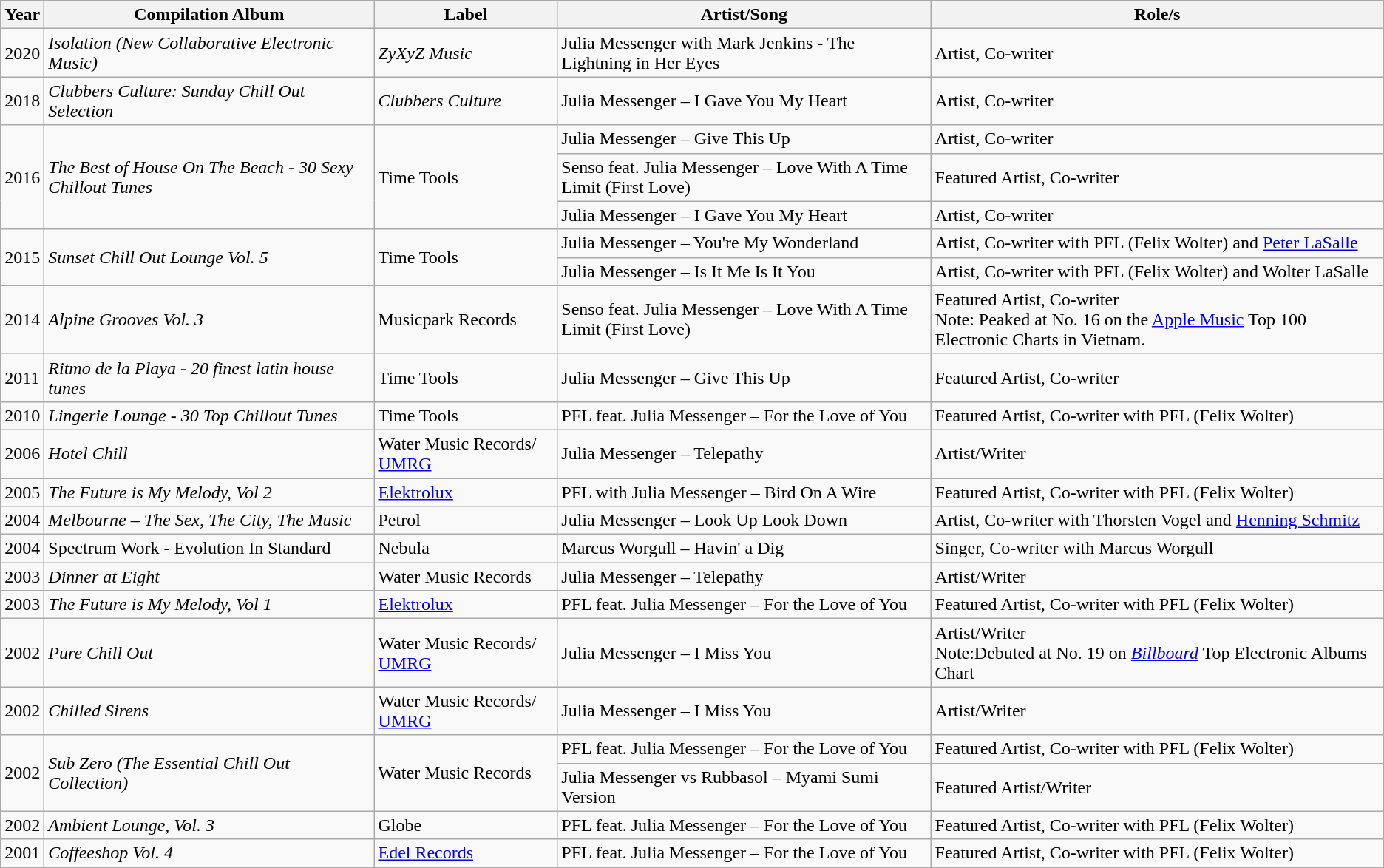<table class="wikitable">
<tr>
<th>Year</th>
<th>Compilation Album</th>
<th>Label</th>
<th>Artist/Song</th>
<th>Role/s</th>
</tr>
<tr>
<td>2020</td>
<td><em>Isolation (New Collaborative Electronic Music)</em></td>
<td><em>ZyXyZ Music</em></td>
<td>Julia Messenger with Mark Jenkins - The Lightning in Her Eyes</td>
<td>Artist, Co-writer</td>
</tr>
<tr>
<td>2018</td>
<td><em>Clubbers Culture: Sunday Chill Out Selection</em></td>
<td><em>Clubbers Culture</em></td>
<td>Julia Messenger – I Gave You My Heart</td>
<td>Artist, Co-writer</td>
</tr>
<tr>
<td rowspan="3">2016</td>
<td rowspan="3"><em>The Best of House On The Beach - 30 Sexy Chillout Tunes</em></td>
<td rowspan="3">Time Tools</td>
<td>Julia Messenger – Give This Up</td>
<td>Artist, Co-writer</td>
</tr>
<tr>
<td>Senso feat. Julia Messenger – Love With A Time Limit (First Love)</td>
<td>Featured Artist, Co-writer</td>
</tr>
<tr>
<td>Julia Messenger – I Gave You My Heart</td>
<td>Artist, Co-writer</td>
</tr>
<tr>
<td rowspan="2">2015</td>
<td rowspan="2"><em>Sunset Chill Out Lounge Vol. 5</em> <em> </em></td>
<td rowspan="2">Time Tools</td>
<td>Julia Messenger – You're My Wonderland</td>
<td>Artist, Co-writer with PFL (Felix Wolter) and <a href='#'>Peter LaSalle</a></td>
</tr>
<tr>
<td>Julia Messenger – Is It Me Is It You</td>
<td>Artist, Co-writer with PFL (Felix Wolter) and Wolter LaSalle</td>
</tr>
<tr>
<td>2014</td>
<td><em>Alpine Grooves Vol. 3</em></td>
<td>Musicpark Records</td>
<td>Senso feat. Julia Messenger – Love With A Time Limit (First Love)</td>
<td>Featured Artist, Co-writer<br>Note: Peaked at No. 16 on the <a href='#'>Apple Music</a> Top 100 Electronic Charts in Vietnam.</td>
</tr>
<tr>
<td>2011</td>
<td><em>Ritmo de la Playa - 20 finest latin house tunes</em></td>
<td>Time Tools</td>
<td>Julia Messenger – Give This Up</td>
<td>Featured Artist, Co-writer</td>
</tr>
<tr>
<td>2010</td>
<td><em>Lingerie Lounge - 30 Top Chillout Tunes</em></td>
<td>Time Tools</td>
<td>PFL feat. Julia Messenger – For the Love of You</td>
<td>Featured Artist, Co-writer with PFL (Felix Wolter)</td>
</tr>
<tr>
<td>2006</td>
<td><em>Hotel Chill</em></td>
<td>Water Music Records/ <a href='#'>UMRG</a></td>
<td>Julia Messenger – Telepathy</td>
<td>Artist/Writer</td>
</tr>
<tr>
<td>2005</td>
<td><em>The Future is My Melody, Vol 2</em></td>
<td><a href='#'>Elektrolux</a></td>
<td>PFL with Julia Messenger – Bird On A Wire</td>
<td>Featured Artist, Co-writer with PFL (Felix Wolter)</td>
</tr>
<tr>
<td>2004</td>
<td><em>Melbourne – The Sex, The City, The Music</em></td>
<td>Petrol</td>
<td>Julia Messenger – Look Up Look Down</td>
<td>Artist, Co-writer with Thorsten Vogel and <a href='#'>Henning Schmitz</a></td>
</tr>
<tr>
<td>2004</td>
<td>Spectrum Work - Evolution In Standard</td>
<td>Nebula</td>
<td>Marcus Worgull – Havin' a Dig</td>
<td>Singer, Co-writer with Marcus Worgull</td>
</tr>
<tr>
<td>2003</td>
<td><em>Dinner at Eight</em></td>
<td>Water Music Records</td>
<td>Julia Messenger – Telepathy</td>
<td>Artist/Writer</td>
</tr>
<tr>
<td>2003</td>
<td><em>The Future is My Melody, Vol 1</em></td>
<td><a href='#'>Elektrolux</a></td>
<td>PFL feat. Julia Messenger – For the Love of You</td>
<td>Featured Artist, Co-writer with PFL (Felix Wolter)</td>
</tr>
<tr>
<td>2002</td>
<td><em>Pure Chill Out</em></td>
<td>Water Music Records/ <a href='#'>UMRG</a></td>
<td>Julia Messenger – I Miss You</td>
<td>Artist/Writer<br>Note:Debuted at No. 19 on <a href='#'><em>Billboard</em></a> Top Electronic Albums Chart</td>
</tr>
<tr>
<td>2002</td>
<td><em>Chilled Sirens</em></td>
<td>Water Music Records/ <a href='#'>UMRG</a></td>
<td>Julia Messenger – I Miss You</td>
<td>Artist/Writer</td>
</tr>
<tr>
<td rowspan="2">2002</td>
<td rowspan="2"><em>Sub Zero (The Essential Chill Out Collection)</em></td>
<td rowspan="2">Water Music Records</td>
<td>PFL feat. Julia Messenger – For the Love of You</td>
<td>Featured Artist, Co-writer with PFL (Felix Wolter)</td>
</tr>
<tr>
<td>Julia Messenger vs Rubbasol – Myami Sumi Version</td>
<td>Featured Artist/Writer</td>
</tr>
<tr>
<td>2002</td>
<td><em>Ambient Lounge, Vol. 3</em></td>
<td>Globe</td>
<td>PFL feat. Julia Messenger – For the Love of You</td>
<td>Featured Artist, Co-writer with PFL (Felix Wolter)</td>
</tr>
<tr>
<td>2001</td>
<td><em>Coffeeshop Vol. 4</em></td>
<td><a href='#'>Edel Records</a></td>
<td>PFL feat. Julia Messenger – For the Love of You</td>
<td>Featured Artist, Co-writer with PFL (Felix Wolter)</td>
</tr>
</table>
